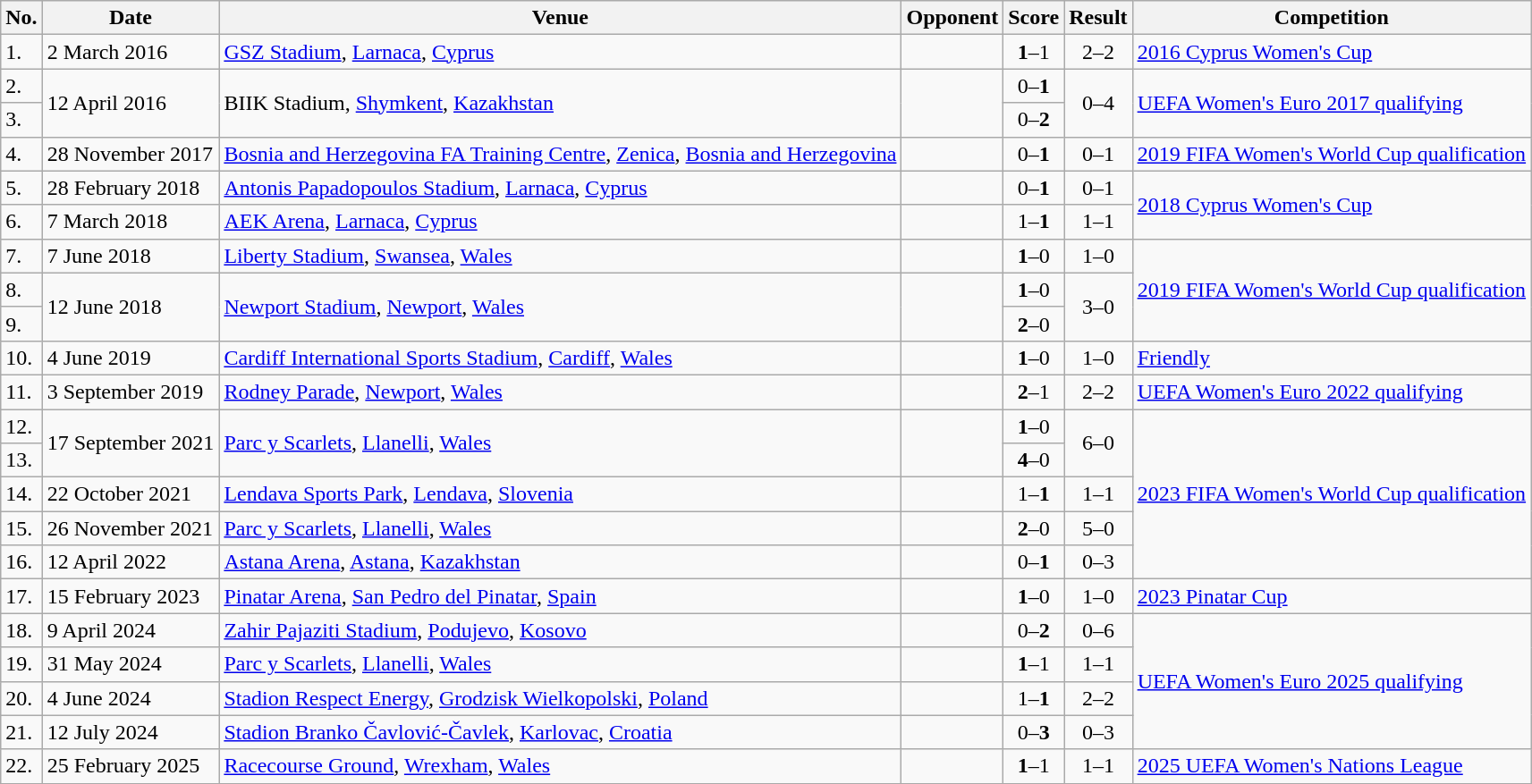<table class="wikitable">
<tr>
<th>No.</th>
<th>Date</th>
<th>Venue</th>
<th>Opponent</th>
<th>Score</th>
<th>Result</th>
<th>Competition</th>
</tr>
<tr>
<td>1.</td>
<td>2 March 2016</td>
<td><a href='#'>GSZ Stadium</a>, <a href='#'>Larnaca</a>, <a href='#'>Cyprus</a></td>
<td></td>
<td align=center><strong>1</strong>–1</td>
<td align=center>2–2</td>
<td><a href='#'>2016 Cyprus Women's Cup</a></td>
</tr>
<tr>
<td>2.</td>
<td rowspan=2>12 April 2016</td>
<td rowspan=2>BIIK Stadium, <a href='#'>Shymkent</a>, <a href='#'>Kazakhstan</a></td>
<td rowspan=2></td>
<td align=center>0–<strong>1</strong></td>
<td rowspan=2 align=center>0–4</td>
<td rowspan=2><a href='#'>UEFA Women's Euro 2017 qualifying</a></td>
</tr>
<tr>
<td>3.</td>
<td align=center>0–<strong>2</strong></td>
</tr>
<tr>
<td>4.</td>
<td>28 November 2017</td>
<td><a href='#'>Bosnia and Herzegovina FA Training Centre</a>, <a href='#'>Zenica</a>, <a href='#'>Bosnia and Herzegovina</a></td>
<td></td>
<td align=center>0–<strong>1</strong></td>
<td align=center>0–1</td>
<td><a href='#'>2019 FIFA Women's World Cup qualification</a></td>
</tr>
<tr>
<td>5.</td>
<td>28 February 2018</td>
<td><a href='#'>Antonis Papadopoulos Stadium</a>, <a href='#'>Larnaca</a>, <a href='#'>Cyprus</a></td>
<td></td>
<td align=center>0–<strong>1</strong></td>
<td align=center>0–1</td>
<td rowspan=2><a href='#'>2018 Cyprus Women's Cup</a></td>
</tr>
<tr>
<td>6.</td>
<td>7 March 2018</td>
<td><a href='#'>AEK Arena</a>, <a href='#'>Larnaca</a>, <a href='#'>Cyprus</a></td>
<td></td>
<td align=center>1–<strong>1</strong></td>
<td align=center>1–1 </td>
</tr>
<tr>
<td>7.</td>
<td>7 June 2018</td>
<td><a href='#'>Liberty Stadium</a>, <a href='#'>Swansea</a>, <a href='#'>Wales</a></td>
<td></td>
<td align=center><strong>1</strong>–0</td>
<td align=center>1–0</td>
<td rowspan=3><a href='#'>2019 FIFA Women's World Cup qualification</a></td>
</tr>
<tr>
<td>8.</td>
<td rowspan=2>12 June 2018</td>
<td rowspan=2><a href='#'>Newport Stadium</a>, <a href='#'>Newport</a>, <a href='#'>Wales</a></td>
<td rowspan=2></td>
<td align=center><strong>1</strong>–0</td>
<td rowspan=2 align=center>3–0</td>
</tr>
<tr>
<td>9.</td>
<td align=center><strong>2</strong>–0</td>
</tr>
<tr>
<td>10.</td>
<td>4 June 2019</td>
<td><a href='#'>Cardiff International Sports Stadium</a>, <a href='#'>Cardiff</a>, <a href='#'>Wales</a></td>
<td></td>
<td align=center><strong>1</strong>–0</td>
<td align=center>1–0</td>
<td><a href='#'>Friendly</a></td>
</tr>
<tr>
<td>11.</td>
<td>3 September 2019</td>
<td><a href='#'>Rodney Parade</a>, <a href='#'>Newport</a>, <a href='#'>Wales</a></td>
<td></td>
<td align=center><strong>2</strong>–1</td>
<td align=center>2–2</td>
<td><a href='#'>UEFA Women's Euro 2022 qualifying</a></td>
</tr>
<tr>
<td>12.</td>
<td rowspan=2>17 September 2021</td>
<td rowspan=2><a href='#'>Parc y Scarlets</a>, <a href='#'>Llanelli</a>, <a href='#'>Wales</a></td>
<td rowspan=2></td>
<td align=center><strong>1</strong>–0</td>
<td rowspan=2 align=center>6–0</td>
<td rowspan=5><a href='#'>2023 FIFA Women's World Cup qualification</a></td>
</tr>
<tr>
<td>13.</td>
<td align=center><strong>4</strong>–0</td>
</tr>
<tr>
<td>14.</td>
<td>22 October 2021</td>
<td><a href='#'>Lendava Sports Park</a>, <a href='#'>Lendava</a>, <a href='#'>Slovenia</a></td>
<td></td>
<td align=center>1–<strong>1</strong></td>
<td align=center>1–1</td>
</tr>
<tr>
<td>15.</td>
<td>26 November 2021</td>
<td><a href='#'>Parc y Scarlets</a>, <a href='#'>Llanelli</a>, <a href='#'>Wales</a></td>
<td></td>
<td align=center><strong>2</strong>–0</td>
<td align=center>5–0</td>
</tr>
<tr>
<td>16.</td>
<td>12 April 2022</td>
<td><a href='#'>Astana Arena</a>, <a href='#'>Astana</a>, <a href='#'>Kazakhstan</a></td>
<td></td>
<td align=center>0–<strong>1</strong></td>
<td align=center>0–3</td>
</tr>
<tr>
<td>17.</td>
<td>15 February 2023</td>
<td><a href='#'>Pinatar Arena</a>, <a href='#'>San Pedro del Pinatar</a>, <a href='#'>Spain</a></td>
<td></td>
<td align=center><strong>1</strong>–0</td>
<td align=center>1–0</td>
<td><a href='#'>2023 Pinatar Cup</a></td>
</tr>
<tr>
<td>18.</td>
<td>9 April 2024</td>
<td><a href='#'>Zahir Pajaziti Stadium</a>, <a href='#'>Podujevo</a>, <a href='#'>Kosovo</a></td>
<td></td>
<td align=center>0–<strong>2</strong></td>
<td align=center>0–6</td>
<td rowspan=4><a href='#'>UEFA Women's Euro 2025 qualifying</a></td>
</tr>
<tr>
<td>19.</td>
<td>31 May 2024</td>
<td><a href='#'>Parc y Scarlets</a>, <a href='#'>Llanelli</a>, <a href='#'>Wales</a></td>
<td></td>
<td align=center><strong>1</strong>–1</td>
<td align=center>1–1</td>
</tr>
<tr>
<td>20.</td>
<td>4 June 2024</td>
<td><a href='#'>Stadion Respect Energy</a>, <a href='#'>Grodzisk Wielkopolski</a>, <a href='#'>Poland</a></td>
<td></td>
<td align=center>1–<strong>1</strong></td>
<td align=center>2–2</td>
</tr>
<tr>
<td>21.</td>
<td>12 July 2024</td>
<td><a href='#'>Stadion Branko Čavlović-Čavlek</a>, <a href='#'>Karlovac</a>, <a href='#'>Croatia</a></td>
<td></td>
<td align=center>0–<strong>3</strong></td>
<td align=center>0–3</td>
</tr>
<tr>
<td>22.</td>
<td>25 February 2025</td>
<td><a href='#'>Racecourse Ground</a>, <a href='#'>Wrexham</a>, <a href='#'>Wales</a></td>
<td></td>
<td align=center><strong>1</strong>–1</td>
<td align=center>1–1</td>
<td><a href='#'>2025 UEFA Women's Nations League</a></td>
</tr>
<tr>
</tr>
</table>
